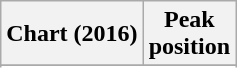<table class="wikitable sortable plainrowheaders" style="text-align:center">
<tr>
<th scope="col">Chart (2016)</th>
<th scope="col">Peak<br> position</th>
</tr>
<tr>
</tr>
<tr>
</tr>
<tr>
</tr>
<tr>
</tr>
<tr>
</tr>
</table>
